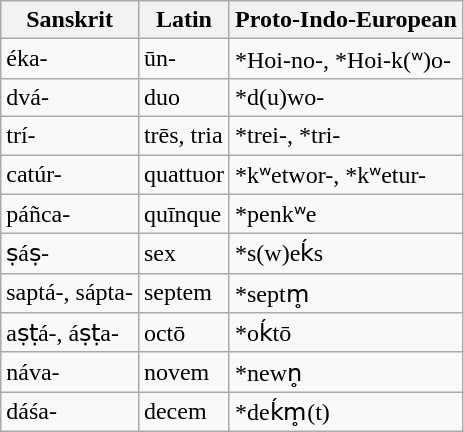<table class="wikitable">
<tr>
<th>Sanskrit</th>
<th>Latin</th>
<th>Proto-Indo-European</th>
</tr>
<tr>
<td>éka-</td>
<td>ūn-</td>
<td>*Hoi-no-, *Hoi-k(ʷ)o-</td>
</tr>
<tr>
<td>dvá-</td>
<td>duo</td>
<td>*d(u)wo-</td>
</tr>
<tr>
<td>trí-</td>
<td>trēs, tria</td>
<td>*trei-, *tri-</td>
</tr>
<tr>
<td>catúr-</td>
<td>quattuor</td>
<td>*kʷetwor-, *kʷetur-</td>
</tr>
<tr>
<td>páñca-</td>
<td>quīnque</td>
<td>*penkʷe</td>
</tr>
<tr>
<td>ṣáṣ-</td>
<td>sex</td>
<td>*s(w)eḱs</td>
</tr>
<tr>
<td>saptá-, sápta-</td>
<td>septem</td>
<td>*septm̥</td>
</tr>
<tr>
<td>aṣṭá-, áṣṭa-</td>
<td>octō</td>
<td>*oḱtō</td>
</tr>
<tr>
<td>náva-</td>
<td>novem</td>
<td>*newn̥</td>
</tr>
<tr>
<td>dáśa-</td>
<td>decem</td>
<td>*deḱm̥(t)</td>
</tr>
</table>
